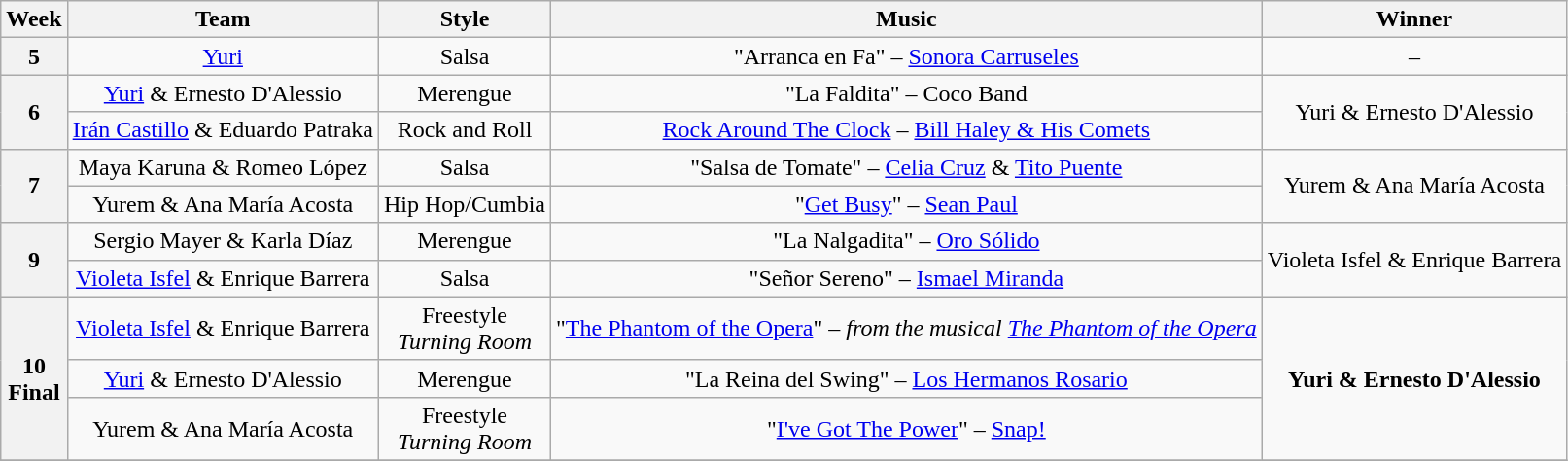<table class="wikitable" style="text-align:center">
<tr>
<th>Week</th>
<th>Team</th>
<th>Style</th>
<th>Music</th>
<th>Winner</th>
</tr>
<tr>
<th rowspan=1>5</th>
<td><a href='#'>Yuri</a></td>
<td>Salsa</td>
<td>"Arranca en Fa" – <a href='#'>Sonora Carruseles</a></td>
<td>–</td>
</tr>
<tr>
<th rowspan=2>6</th>
<td><a href='#'>Yuri</a> & Ernesto D'Alessio</td>
<td>Merengue</td>
<td>"La Faldita" – Coco Band</td>
<td rowspan=2>Yuri & Ernesto D'Alessio</td>
</tr>
<tr>
<td><a href='#'>Irán Castillo</a> & Eduardo Patraka</td>
<td>Rock and Roll</td>
<td><a href='#'>Rock Around The Clock</a> – <a href='#'>Bill Haley & His Comets</a></td>
</tr>
<tr>
<th rowspan=2>7</th>
<td>Maya Karuna & Romeo López</td>
<td>Salsa</td>
<td>"Salsa de Tomate" – <a href='#'>Celia Cruz</a> & <a href='#'>Tito Puente</a></td>
<td rowspan=2>Yurem & Ana María Acosta</td>
</tr>
<tr>
<td>Yurem & Ana María Acosta</td>
<td>Hip Hop/Cumbia</td>
<td>"<a href='#'>Get Busy</a>" – <a href='#'>Sean Paul</a></td>
</tr>
<tr>
<th rowspan=2>9</th>
<td>Sergio Mayer & Karla Díaz</td>
<td>Merengue</td>
<td>"La Nalgadita" – <a href='#'>Oro Sólido</a></td>
<td rowspan=2>Violeta Isfel & Enrique Barrera</td>
</tr>
<tr>
<td><a href='#'>Violeta Isfel</a> & Enrique Barrera</td>
<td>Salsa</td>
<td>"Señor Sereno" – <a href='#'>Ismael Miranda</a></td>
</tr>
<tr>
<th rowspan=3>10<br>Final</th>
<td><a href='#'>Violeta Isfel</a> & Enrique Barrera</td>
<td>Freestyle<br><em>Turning Room</em></td>
<td>"<a href='#'>The Phantom of the Opera</a>" – <em>from the musical <a href='#'>The Phantom of the Opera</a></em></td>
<td rowspan=3><strong>Yuri & Ernesto D'Alessio</strong></td>
</tr>
<tr>
<td><a href='#'>Yuri</a> & Ernesto D'Alessio</td>
<td>Merengue</td>
<td>"La Reina del Swing" – <a href='#'>Los Hermanos Rosario</a></td>
</tr>
<tr>
<td>Yurem & Ana María Acosta</td>
<td>Freestyle<br><em>Turning Room</em></td>
<td>"<a href='#'>I've Got The Power</a>" – <a href='#'>Snap!</a></td>
</tr>
<tr>
</tr>
</table>
